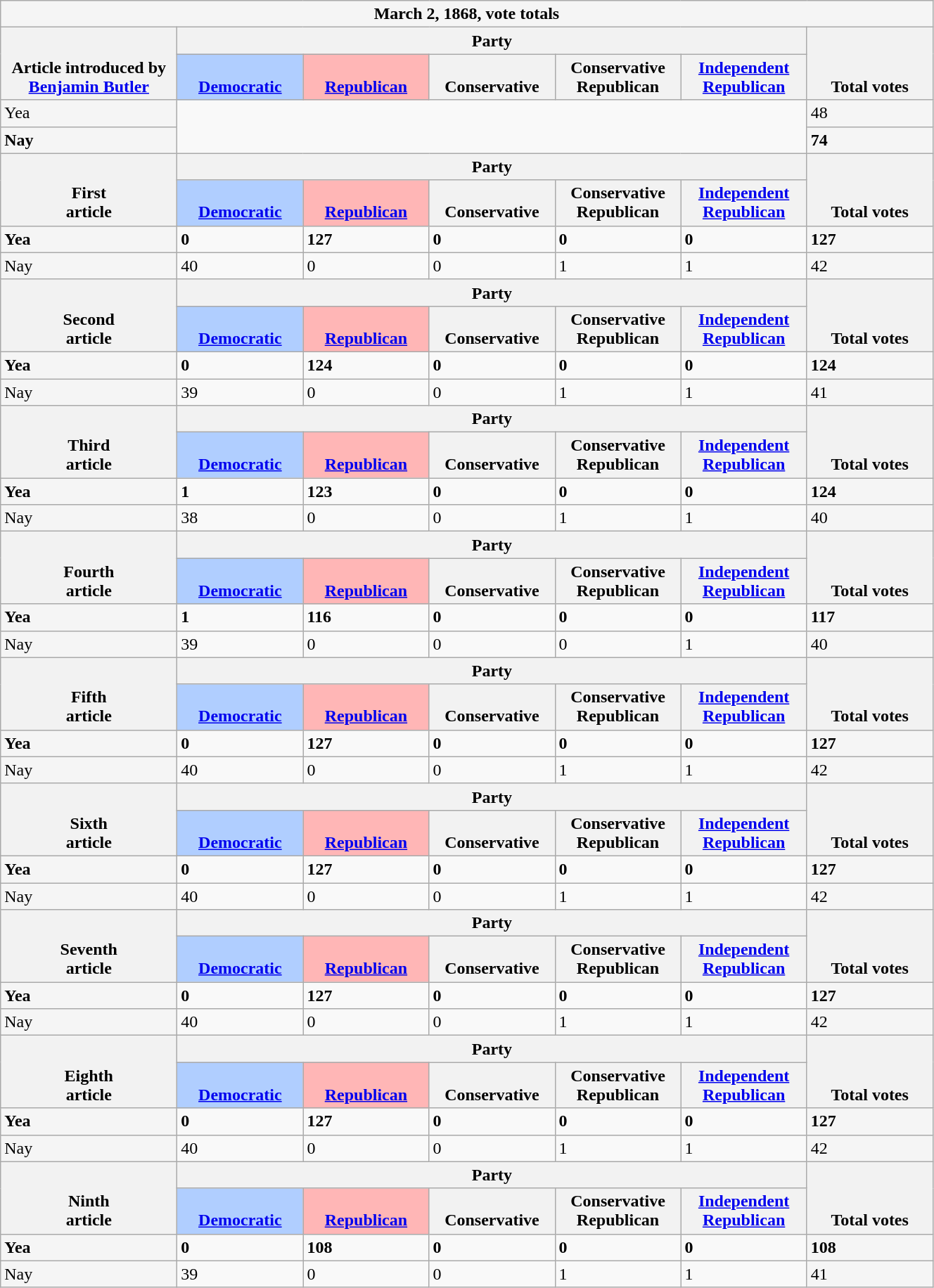<table class="wikitable mw-collapsible mw-collapsed">
<tr>
<th colspan=7 style="background:#f5f5f5">March 2, 1868, vote totals</th>
</tr>
<tr style="vertical-align:bottom;">
<th rowspan=2>Article introduced by <a href='#'>Benjamin Butler</a><br></th>
<th colspan=5>Party</th>
<th rowspan=2>Total votes</th>
</tr>
<tr style="vertical-align:bottom;">
<th style="background:#b0ceff;"><a href='#'>Democratic</a></th>
<th style="background:#ffb6b6;"><a href='#'>Republican</a></th>
<th>Conservative</th>
<th>Conservative Republican</th>
<th><a href='#'>Independent Republican</a></th>
</tr>
<tr>
<td style="width: 10em; background:#F5F5F5">Yea</td>
<td rowspan=2 colspan=5></td>
<td style="width: 7em; background:#F5F5F5">48</td>
</tr>
<tr>
<td style="background:#F5F5F5"><strong>Nay</strong></td>
<td style="background:#F5F5F5"><strong>74</strong></td>
</tr>
<tr style="vertical-align:bottom;">
<th rowspan=2>First<br>article<br></th>
<th colspan=5>Party</th>
<th rowspan=2>Total votes</th>
</tr>
<tr style="vertical-align:bottom;">
<th style="background:#b0ceff;"><a href='#'>Democratic</a></th>
<th style="background:#ffb6b6;"><a href='#'>Republican</a></th>
<th>Conservative</th>
<th>Conservative Republican</th>
<th><a href='#'>Independent Republican</a></th>
</tr>
<tr>
<td style="width: 10em; background:#F5F5F5"><strong>Yea</strong></td>
<td style="width: 7em;"><strong>0</strong></td>
<td style="width: 7em;"><strong>127</strong></td>
<td style="width: 7em;"><strong>0</strong></td>
<td style="width: 7em;"><strong>0</strong></td>
<td style="width: 7em;"><strong>0</strong></td>
<td style="width: 7em; background:#F5F5F5"><strong>127</strong></td>
</tr>
<tr>
<td style="background:#F5F5F5">Nay</td>
<td>40</td>
<td>0</td>
<td>0</td>
<td>1</td>
<td>1</td>
<td style="background:#F5F5F5">42</td>
</tr>
<tr style="vertical-align:bottom;">
<th rowspan=2>Second<br>article<br></th>
<th colspan=5>Party</th>
<th rowspan=2>Total votes</th>
</tr>
<tr style="vertical-align:bottom;">
<th style="background:#b0ceff;"><a href='#'>Democratic</a></th>
<th style="background:#ffb6b6;"><a href='#'>Republican</a></th>
<th>Conservative</th>
<th>Conservative Republican</th>
<th><a href='#'>Independent Republican</a></th>
</tr>
<tr>
<td style="width: 10em; background:#F5F5F5"><strong>Yea</strong></td>
<td style="width: 7em;"><strong>0</strong></td>
<td style="width: 7em;"><strong>124</strong></td>
<td style="width: 7em;"><strong>0</strong></td>
<td style="width: 7em;"><strong>0</strong></td>
<td style="width: 7em;"><strong>0</strong></td>
<td style="width: 7em; background:#F5F5F5"><strong>124</strong></td>
</tr>
<tr>
<td style="background:#F5F5F5">Nay</td>
<td>39</td>
<td>0</td>
<td>0</td>
<td>1</td>
<td>1</td>
<td style="background:#F5F5F5">41</td>
</tr>
<tr style="vertical-align:bottom;">
<th rowspan=2>Third<br>article<br></th>
<th colspan=5>Party</th>
<th rowspan=2>Total votes</th>
</tr>
<tr style="vertical-align:bottom;">
<th style="background:#b0ceff;"><a href='#'>Democratic</a></th>
<th style="background:#ffb6b6;"><a href='#'>Republican</a></th>
<th>Conservative</th>
<th>Conservative Republican</th>
<th><a href='#'>Independent Republican</a></th>
</tr>
<tr>
<td style="width: 10em; background:#F5F5F5"><strong>Yea</strong></td>
<td style="width: 7em;"><strong>1</strong></td>
<td style="width: 7em;"><strong>123</strong></td>
<td style="width: 7em;"><strong>0</strong></td>
<td style="width: 7em;"><strong>0</strong></td>
<td style="width: 7em;"><strong>0</strong></td>
<td style="width: 7em; background:#F5F5F5"><strong>124</strong></td>
</tr>
<tr>
<td style="background:#F5F5F5">Nay</td>
<td>38</td>
<td>0</td>
<td>0</td>
<td>1</td>
<td>1</td>
<td style="background:#F5F5F5">40</td>
</tr>
<tr style="vertical-align:bottom;">
<th rowspan=2>Fourth<br>article<br></th>
<th colspan=5>Party</th>
<th rowspan=2>Total votes</th>
</tr>
<tr style="vertical-align:bottom;">
<th style="background:#b0ceff;"><a href='#'>Democratic</a></th>
<th style="background:#ffb6b6;"><a href='#'>Republican</a></th>
<th>Conservative</th>
<th>Conservative Republican</th>
<th><a href='#'>Independent Republican</a></th>
</tr>
<tr>
<td style="width: 10em; background:#F5F5F5"><strong>Yea</strong></td>
<td style="width: 7em;"><strong>1</strong></td>
<td style="width: 7em;"><strong>116</strong></td>
<td style="width: 7em;"><strong>0</strong></td>
<td style="width: 7em;"><strong>0</strong></td>
<td style="width: 7em;"><strong>0</strong></td>
<td style="width: 7em; background:#F5F5F5"><strong>117</strong></td>
</tr>
<tr>
<td style="background:#F5F5F5">Nay</td>
<td>39</td>
<td>0</td>
<td>0</td>
<td>0</td>
<td>1</td>
<td style="background:#F5F5F5">40</td>
</tr>
<tr style="vertical-align:bottom;">
<th rowspan=2>Fifth<br>article<br></th>
<th colspan=5>Party</th>
<th rowspan=2>Total votes</th>
</tr>
<tr style="vertical-align:bottom;">
<th style="background:#b0ceff;"><a href='#'>Democratic</a></th>
<th style="background:#ffb6b6;"><a href='#'>Republican</a></th>
<th>Conservative</th>
<th>Conservative Republican</th>
<th><a href='#'>Independent Republican</a></th>
</tr>
<tr>
<td style="width: 10em; background:#F5F5F5"><strong>Yea</strong></td>
<td style="width: 7em;"><strong>0</strong></td>
<td style="width: 7em;"><strong>127</strong></td>
<td style="width: 7em;"><strong>0</strong></td>
<td style="width: 7em;"><strong>0</strong></td>
<td style="width: 7em;"><strong>0</strong></td>
<td style="width: 7em; background:#F5F5F5"><strong>127</strong></td>
</tr>
<tr>
<td style="background:#F5F5F5">Nay</td>
<td>40</td>
<td>0</td>
<td>0</td>
<td>1</td>
<td>1</td>
<td style="background:#F5F5F5">42</td>
</tr>
<tr style="vertical-align:bottom;">
<th rowspan=2>Sixth<br>article<br></th>
<th colspan=5>Party</th>
<th rowspan=2>Total votes</th>
</tr>
<tr style="vertical-align:bottom;">
<th style="background:#b0ceff;"><a href='#'>Democratic</a></th>
<th style="background:#ffb6b6;"><a href='#'>Republican</a></th>
<th>Conservative</th>
<th>Conservative Republican</th>
<th><a href='#'>Independent Republican</a></th>
</tr>
<tr>
<td style="width: 10em; background:#F5F5F5"><strong>Yea</strong></td>
<td style="width: 7em;"><strong>0</strong></td>
<td style="width: 7em;"><strong>127</strong></td>
<td style="width: 7em;"><strong>0</strong></td>
<td style="width: 7em;"><strong>0</strong></td>
<td style="width: 7em;"><strong>0</strong></td>
<td style="width: 7em; background:#F5F5F5"><strong>127</strong></td>
</tr>
<tr>
<td style="background:#F5F5F5">Nay</td>
<td>40</td>
<td>0</td>
<td>0</td>
<td>1</td>
<td>1</td>
<td style="background:#F5F5F5">42</td>
</tr>
<tr style="vertical-align:bottom;">
<th rowspan=2>Seventh<br>article<br></th>
<th colspan=5>Party</th>
<th rowspan=2>Total votes</th>
</tr>
<tr style="vertical-align:bottom;">
<th style="background:#b0ceff;"><a href='#'>Democratic</a></th>
<th style="background:#ffb6b6;"><a href='#'>Republican</a></th>
<th>Conservative</th>
<th>Conservative Republican</th>
<th><a href='#'>Independent Republican</a></th>
</tr>
<tr>
<td style="width: 10em; background:#F5F5F5"><strong>Yea</strong></td>
<td style="width: 7em;"><strong>0</strong></td>
<td style="width: 7em;"><strong>127</strong></td>
<td style="width: 7em;"><strong>0</strong></td>
<td style="width: 7em;"><strong>0</strong></td>
<td style="width: 7em;"><strong>0</strong></td>
<td style="width: 7em; background:#F5F5F5"><strong>127</strong></td>
</tr>
<tr>
<td style="background:#F5F5F5">Nay</td>
<td>40</td>
<td>0</td>
<td>0</td>
<td>1</td>
<td>1</td>
<td style="background:#F5F5F5">42</td>
</tr>
<tr style="vertical-align:bottom;">
<th rowspan=2>Eighth<br>article<br></th>
<th colspan=5>Party</th>
<th rowspan=2>Total votes</th>
</tr>
<tr style="vertical-align:bottom;">
<th style="background:#b0ceff;"><a href='#'>Democratic</a></th>
<th style="background:#ffb6b6;"><a href='#'>Republican</a></th>
<th>Conservative</th>
<th>Conservative Republican</th>
<th><a href='#'>Independent Republican</a></th>
</tr>
<tr>
<td style="width: 10em; background:#F5F5F5"><strong>Yea</strong></td>
<td style="width: 7em;"><strong>0</strong></td>
<td style="width: 7em;"><strong>127</strong></td>
<td style="width: 7em;"><strong>0</strong></td>
<td style="width: 7em;"><strong>0</strong></td>
<td style="width: 7em;"><strong>0</strong></td>
<td style="width: 7em; background:#F5F5F5"><strong>127</strong></td>
</tr>
<tr>
<td style="background:#F5F5F5">Nay</td>
<td>40</td>
<td>0</td>
<td>0</td>
<td>1</td>
<td>1</td>
<td style="background:#F5F5F5">42</td>
</tr>
<tr style="vertical-align:bottom;">
<th rowspan=2>Ninth<br>article<br></th>
<th colspan=5>Party</th>
<th rowspan=2>Total votes</th>
</tr>
<tr style="vertical-align:bottom;">
<th style="background:#b0ceff;"><a href='#'>Democratic</a></th>
<th style="background:#ffb6b6;"><a href='#'>Republican</a></th>
<th>Conservative</th>
<th>Conservative Republican</th>
<th><a href='#'>Independent Republican</a></th>
</tr>
<tr>
<td style="width: 10em; background:#F5F5F5"><strong>Yea</strong></td>
<td style="width: 7em;"><strong>0</strong></td>
<td style="width: 7em;"><strong>108</strong></td>
<td style="width: 7em;"><strong>0</strong></td>
<td style="width: 7em;"><strong>0</strong></td>
<td style="width: 7em;"><strong>0</strong></td>
<td style="width: 7em; background:#F5F5F5"><strong>108</strong></td>
</tr>
<tr>
<td style="background:#F5F5F5">Nay</td>
<td>39</td>
<td>0</td>
<td>0</td>
<td>1</td>
<td>1</td>
<td style="background:#F5F5F5">41</td>
</tr>
</table>
